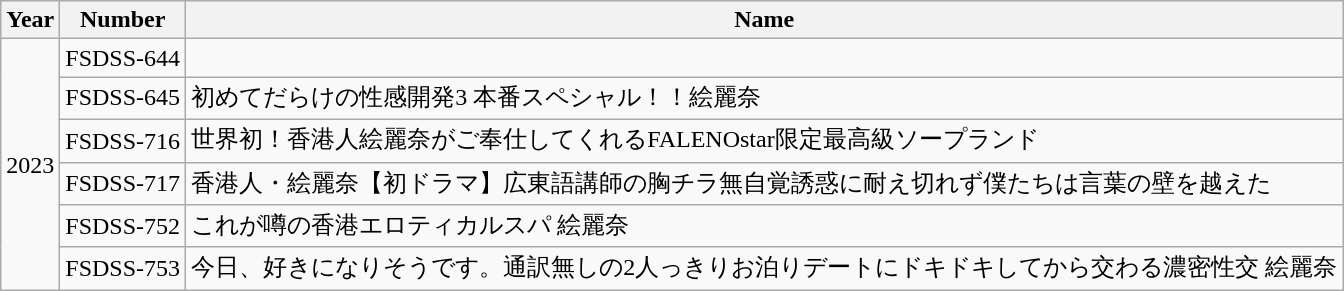<table class="wikitable">
<tr>
<th>Year</th>
<th>Number</th>
<th>Name</th>
</tr>
<tr>
<td rowspan="6">2023</td>
<td>FSDSS-644</td>
<td></td>
</tr>
<tr>
<td>FSDSS-645</td>
<td>初めてだらけの性感開発3 本番スペシャル！！絵麗奈</td>
</tr>
<tr>
<td>FSDSS-716</td>
<td>世界初！香港人絵麗奈がご奉仕してくれるFALENOstar限定最高級ソープランド</td>
</tr>
<tr>
<td>FSDSS-717</td>
<td>香港人・絵麗奈【初ドラマ】広東語講師の胸チラ無自覚誘惑に耐え切れず僕たちは言葉の壁を越えた</td>
</tr>
<tr>
<td>FSDSS-752</td>
<td>これが噂の香港エロティカルスパ 絵麗奈</td>
</tr>
<tr>
<td>FSDSS-753</td>
<td>今日、好きになりそうです。通訳無しの2人っきりお泊りデートにドキドキしてから交わる濃密性交 絵麗奈</td>
</tr>
</table>
